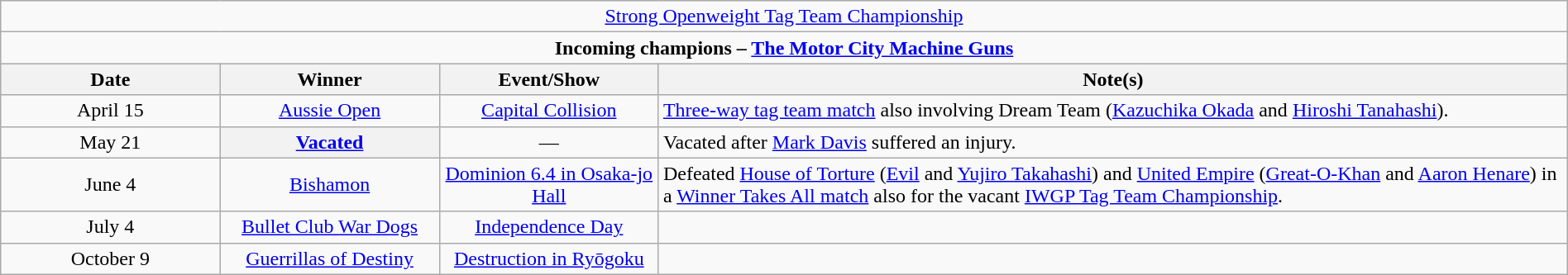<table class="wikitable" style="text-align:center; width:100%;">
<tr>
<td colspan="5" style="text-align: center;"><a href='#'>Strong Openweight Tag Team Championship</a></td>
</tr>
<tr>
<td colspan="5" style="text-align: center;"><strong>Incoming champions – <a href='#'>The Motor City Machine Guns</a> </strong></td>
</tr>
<tr>
<th width=14%>Date</th>
<th width=14%>Winner</th>
<th width=14%>Event/Show</th>
<th width=58%>Note(s)</th>
</tr>
<tr>
<td>April 15</td>
<td><a href='#'>Aussie Open</a><br></td>
<td><a href='#'>Capital Collision</a></td>
<td align=left><a href='#'>Three-way tag team match</a> also involving Dream Team (<a href='#'>Kazuchika Okada</a> and <a href='#'>Hiroshi Tanahashi</a>).</td>
</tr>
<tr>
<td>May 21</td>
<th><a href='#'>Vacated</a></th>
<td>—</td>
<td align=left>Vacated after <a href='#'>Mark Davis</a> suffered an injury.</td>
</tr>
<tr>
<td>June 4</td>
<td><a href='#'>Bishamon</a><br></td>
<td><a href='#'>Dominion 6.4 in Osaka-jo Hall</a></td>
<td align=left>Defeated <a href='#'>House of Torture</a> (<a href='#'>Evil</a> and <a href='#'>Yujiro Takahashi</a>) and <a href='#'>United Empire</a> (<a href='#'>Great-O-Khan</a> and <a href='#'>Aaron Henare</a>) in a <a href='#'>Winner Takes All match</a> also for the vacant <a href='#'>IWGP Tag Team Championship</a>.</td>
</tr>
<tr>
<td>July 4</td>
<td><a href='#'>Bullet Club War Dogs</a><br></td>
<td><a href='#'>Independence Day</a><br></td>
<td></td>
</tr>
<tr>
<td>October 9</td>
<td><a href='#'>Guerrillas of Destiny</a><br></td>
<td><a href='#'>Destruction in Ryōgoku</a></td>
<td></td>
</tr>
</table>
